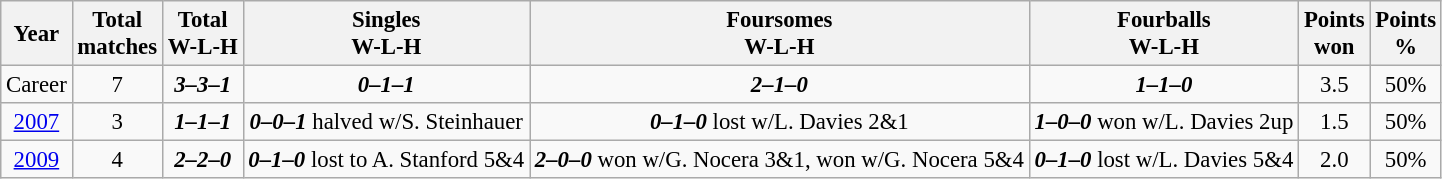<table class="wikitable" style="text-align:center; font-size: 95%;">
<tr>
<th>Year</th>
<th>Total<br>matches</th>
<th>Total<br>W-L-H</th>
<th>Singles<br>W-L-H</th>
<th>Foursomes<br>W-L-H</th>
<th>Fourballs<br>W-L-H</th>
<th>Points<br>won</th>
<th>Points<br>%</th>
</tr>
<tr>
<td>Career</td>
<td>7</td>
<td><strong><em>3–3–1</em></strong></td>
<td><strong><em>0–1–1</em></strong></td>
<td><strong><em>2–1–0</em></strong></td>
<td><strong><em>1–1–0</em></strong></td>
<td>3.5</td>
<td>50%</td>
</tr>
<tr>
<td><a href='#'>2007</a></td>
<td>3</td>
<td><strong><em>1–1–1</em></strong></td>
<td><strong><em>0–0–1</em></strong> halved w/S. Steinhauer</td>
<td><strong><em>0–1–0</em></strong> lost w/L. Davies 2&1</td>
<td><strong><em>1–0–0</em></strong> won w/L. Davies 2up</td>
<td>1.5</td>
<td>50%</td>
</tr>
<tr>
<td><a href='#'>2009</a></td>
<td>4</td>
<td><strong><em>2–2–0</em></strong></td>
<td><strong><em>0–1–0</em></strong> lost to A. Stanford 5&4</td>
<td><strong><em>2–0–0</em></strong> won w/G. Nocera 3&1, won w/G. Nocera 5&4</td>
<td><strong><em>0–1–0</em></strong> lost w/L. Davies 5&4</td>
<td>2.0</td>
<td>50%</td>
</tr>
</table>
